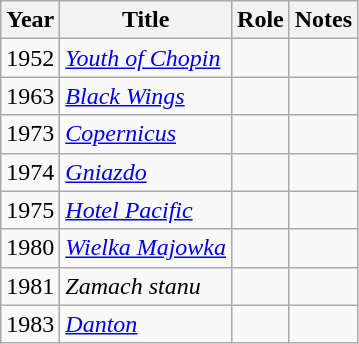<table class="wikitable sortable">
<tr>
<th>Year</th>
<th>Title</th>
<th>Role</th>
<th class="unsortable">Notes</th>
</tr>
<tr>
<td>1952</td>
<td><em><a href='#'>Youth of Chopin</a></em></td>
<td></td>
<td></td>
</tr>
<tr>
<td>1963</td>
<td><em><a href='#'>Black Wings</a></em></td>
<td></td>
<td></td>
</tr>
<tr>
<td>1973</td>
<td><em><a href='#'>Copernicus</a></em></td>
<td></td>
<td></td>
</tr>
<tr>
<td>1974</td>
<td><em><a href='#'>Gniazdo</a></em></td>
<td></td>
<td></td>
</tr>
<tr>
<td>1975</td>
<td><em><a href='#'>Hotel Pacific</a></em></td>
<td></td>
</tr>
<tr>
<td>1980</td>
<td><em><a href='#'>Wielka Majowka</a></em></td>
<td></td>
<td></td>
</tr>
<tr>
<td>1981</td>
<td><em>Zamach stanu</em></td>
<td></td>
<td></td>
</tr>
<tr>
<td>1983</td>
<td><em><a href='#'>Danton</a></em></td>
<td></td>
<td></td>
</tr>
</table>
